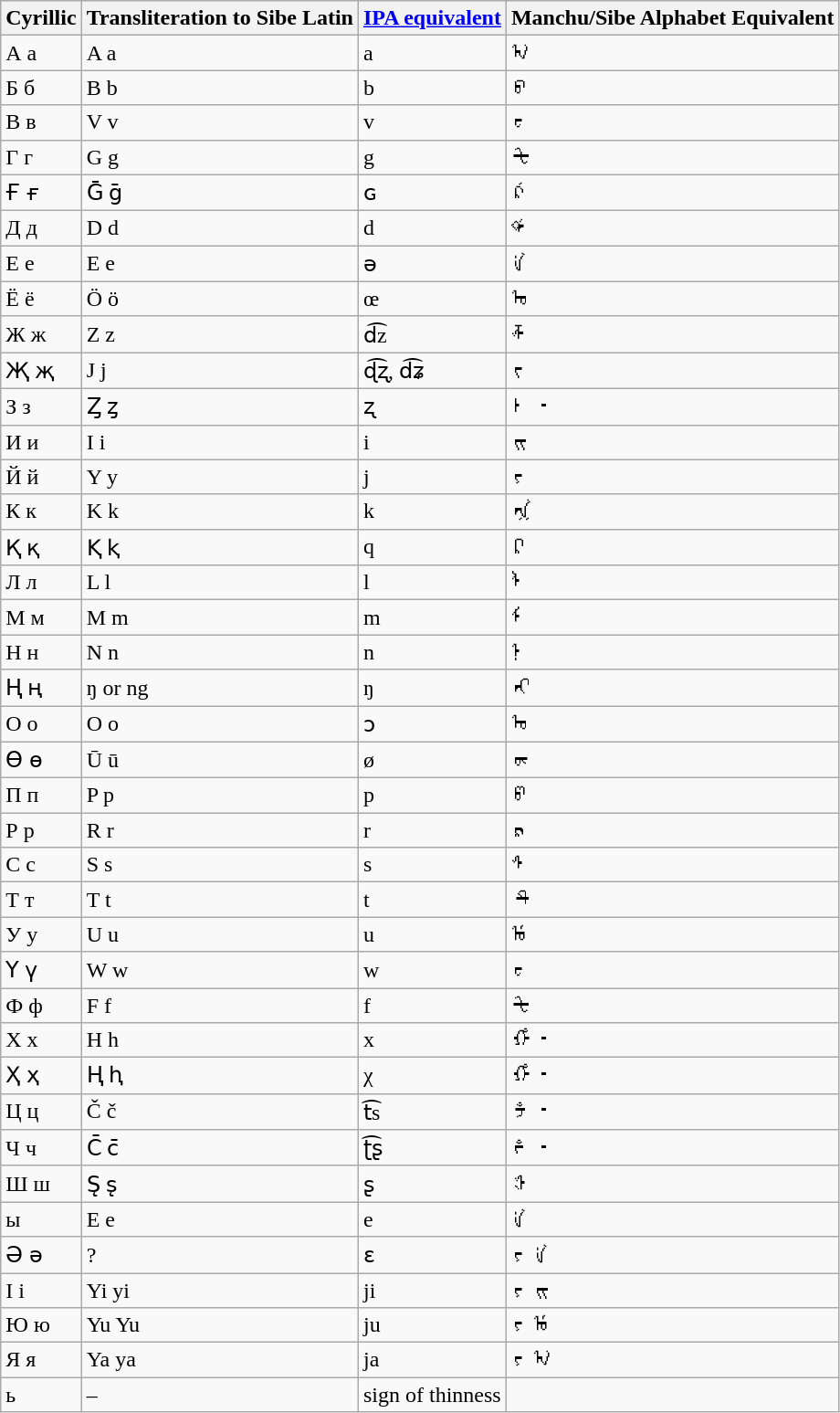<table class="wikitable sortable">
<tr>
<th>Cyrillic</th>
<th>Transliteration to Sibe Latin</th>
<th><a href='#'>IPA equivalent</a></th>
<th>Manchu/Sibe Alphabet Equivalent</th>
</tr>
<tr>
<td>А а</td>
<td>A a</td>
<td>a</td>
<td>ᠠ</td>
</tr>
<tr>
<td>Б б</td>
<td>B b</td>
<td>b</td>
<td>ᠪ</td>
</tr>
<tr>
<td>В в</td>
<td>V v</td>
<td>v</td>
<td>ᠸ</td>
</tr>
<tr>
<td>Г г</td>
<td>G g</td>
<td>g</td>
<td>ᡶ</td>
</tr>
<tr>
<td>Ғ ғ</td>
<td>Ḡ ḡ</td>
<td>ɢ</td>
<td>ᡬ</td>
</tr>
<tr>
<td>Д д</td>
<td>D d</td>
<td>d</td>
<td>ᡩ</td>
</tr>
<tr>
<td>Е е</td>
<td>E e</td>
<td>ə</td>
<td>ᡝ</td>
</tr>
<tr>
<td>Ё ё</td>
<td>Ö ö</td>
<td>œ</td>
<td>ᠣ</td>
</tr>
<tr>
<td>Ж ж</td>
<td>Z z</td>
<td>d͡z</td>
<td>ᡯ</td>
</tr>
<tr>
<td>Җ җ</td>
<td>J j</td>
<td>ɖ͡ʐ, d͡ʑ</td>
<td>ᠵ</td>
</tr>
<tr>
<td>З з</td>
<td>Ȥ ȥ</td>
<td>ʐ</td>
<td>ᡰ᠊</td>
</tr>
<tr>
<td>И и</td>
<td>I i</td>
<td>i</td>
<td>ᡳ</td>
</tr>
<tr>
<td>Й й</td>
<td>Y y</td>
<td>j</td>
<td>ᠶ</td>
</tr>
<tr>
<td>К к</td>
<td>K k</td>
<td>k</td>
<td>ᡴ</td>
</tr>
<tr>
<td>Қ қ</td>
<td>Ⱪ ⱪ</td>
<td>q</td>
<td>ᠺ</td>
</tr>
<tr>
<td>Л л</td>
<td>L l</td>
<td>l</td>
<td>ᠯ</td>
</tr>
<tr>
<td>М м</td>
<td>M m</td>
<td>m</td>
<td>ᠮ</td>
</tr>
<tr>
<td>Н н</td>
<td>N n</td>
<td>n</td>
<td>ᠨ</td>
</tr>
<tr>
<td>Ң ң</td>
<td>ŋ or ng</td>
<td>ŋ</td>
<td>ᠩ</td>
</tr>
<tr>
<td>О о</td>
<td>O o</td>
<td>ɔ</td>
<td>ᠣ</td>
</tr>
<tr>
<td>Ө ө</td>
<td>Ū ū</td>
<td>ø</td>
<td>ᡡ</td>
</tr>
<tr>
<td>П п</td>
<td>P p</td>
<td>p</td>
<td>ᡦ</td>
</tr>
<tr>
<td>Р р</td>
<td>R r</td>
<td>r</td>
<td>ᡵ</td>
</tr>
<tr>
<td>С с</td>
<td>S s</td>
<td>s</td>
<td>ᠰ</td>
</tr>
<tr>
<td>Т т</td>
<td>T t</td>
<td>t</td>
<td>ᡨ</td>
</tr>
<tr>
<td>У у</td>
<td>U u</td>
<td>u</td>
<td>ᡠ</td>
</tr>
<tr>
<td>Ү ү</td>
<td>W w</td>
<td>w</td>
<td>ᠸ</td>
</tr>
<tr>
<td>Ф ф</td>
<td>F f</td>
<td>f</td>
<td>‍ᡶ‍</td>
</tr>
<tr>
<td>Х х</td>
<td>H h</td>
<td>x</td>
<td>ᡥ᠊</td>
</tr>
<tr>
<td>Ҳ ҳ</td>
<td>Ⱨ ⱨ</td>
<td>χ</td>
<td>ᡥ᠊</td>
</tr>
<tr>
<td>Ц ц</td>
<td>Č č</td>
<td>t͡s</td>
<td>ᡱ᠊</td>
</tr>
<tr>
<td>Ч ч</td>
<td>C̄ c̄</td>
<td>ʈ͡ʂ</td>
<td>ᡷ᠊</td>
</tr>
<tr>
<td>Ш ш</td>
<td>S̨ s̨</td>
<td>ʂ</td>
<td>ᡧ</td>
</tr>
<tr>
<td>ы</td>
<td>E e</td>
<td>e</td>
<td>ᡝ</td>
</tr>
<tr>
<td>Ә ә</td>
<td>?</td>
<td>ɛ</td>
<td>ᠶᡝ</td>
</tr>
<tr>
<td>І і</td>
<td>Yi yi</td>
<td>ji</td>
<td>ᠶᡳ</td>
</tr>
<tr>
<td>Ю ю</td>
<td>Yu Yu</td>
<td>ju</td>
<td>ᠶᡠ</td>
</tr>
<tr>
<td>Я я</td>
<td>Ya ya</td>
<td>ja</td>
<td>ᠶᠠ</td>
</tr>
<tr>
<td>ь</td>
<td>–</td>
<td>sign of thinness</td>
<td></td>
</tr>
</table>
